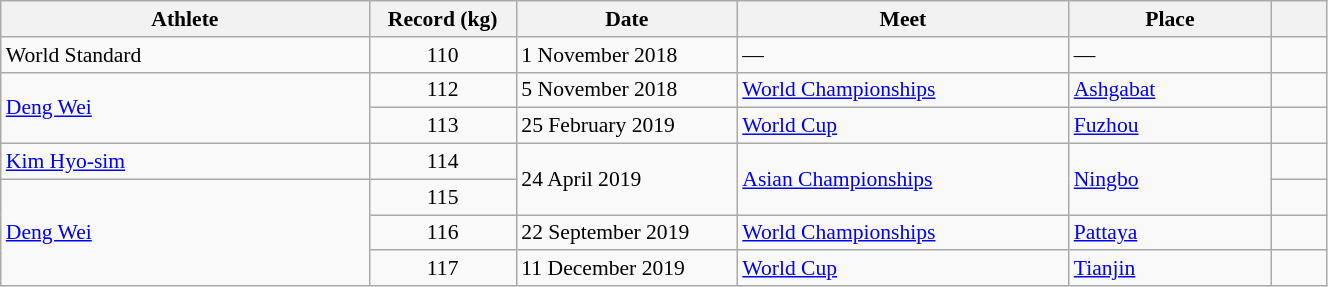<table class="wikitable" style="font-size:90%; width: 70%;">
<tr>
<th width=20%>Athlete</th>
<th width=8%>Record (kg)</th>
<th width=12%>Date</th>
<th width=18%>Meet</th>
<th width=11%>Place</th>
<th width=3%></th>
</tr>
<tr>
<td>World Standard</td>
<td align=center>110</td>
<td>1 November 2018</td>
<td>—</td>
<td>—</td>
<td></td>
</tr>
<tr>
<td rowspan=2> <a href='#'>Deng Wei</a></td>
<td align=center>112</td>
<td>5 November 2018</td>
<td><a href='#'>World Championships</a></td>
<td><a href='#'>Ashgabat</a></td>
<td></td>
</tr>
<tr>
<td align=center>113</td>
<td>25 February 2019</td>
<td><a href='#'>World Cup</a></td>
<td><a href='#'>Fuzhou</a></td>
<td></td>
</tr>
<tr>
<td> <a href='#'>Kim Hyo-sim</a></td>
<td align=center>114</td>
<td rowspan=2>24 April 2019</td>
<td rowspan=2><a href='#'>Asian Championships</a></td>
<td rowspan=2><a href='#'>Ningbo</a></td>
<td></td>
</tr>
<tr>
<td rowspan=3> <a href='#'>Deng Wei</a></td>
<td align=center>115</td>
<td></td>
</tr>
<tr>
<td align=center>116</td>
<td>22 September 2019</td>
<td><a href='#'>World Championships</a></td>
<td><a href='#'>Pattaya</a></td>
<td></td>
</tr>
<tr>
<td align=center>117</td>
<td>11 December 2019</td>
<td><a href='#'>World Cup</a></td>
<td><a href='#'>Tianjin</a></td>
<td></td>
</tr>
</table>
